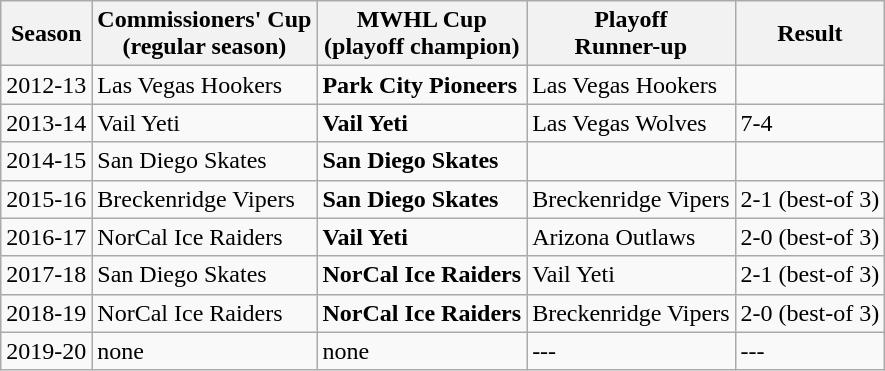<table class="wikitable">
<tr>
<th>Season</th>
<th>Commissioners' Cup<br>(regular season)</th>
<th>MWHL Cup<br>(playoff champion)</th>
<th>Playoff<br>Runner-up</th>
<th>Result</th>
</tr>
<tr>
<td>2012-13</td>
<td>Las Vegas Hookers</td>
<td><strong>Park City Pioneers</strong></td>
<td>Las Vegas Hookers</td>
<td></td>
</tr>
<tr>
<td>2013-14</td>
<td>Vail Yeti</td>
<td><strong>Vail Yeti</strong></td>
<td>Las Vegas Wolves</td>
<td>7-4</td>
</tr>
<tr>
<td>2014-15</td>
<td>San Diego Skates</td>
<td><strong>San Diego Skates</strong></td>
<td></td>
<td></td>
</tr>
<tr>
<td>2015-16</td>
<td>Breckenridge Vipers</td>
<td><strong>San Diego Skates</strong></td>
<td>Breckenridge Vipers</td>
<td>2-1 (best-of 3)</td>
</tr>
<tr>
<td>2016-17</td>
<td>NorCal Ice Raiders</td>
<td><strong>Vail Yeti</strong></td>
<td>Arizona Outlaws</td>
<td>2-0 (best-of 3)</td>
</tr>
<tr>
<td>2017-18</td>
<td>San Diego Skates</td>
<td><strong>NorCal Ice Raiders</strong></td>
<td>Vail Yeti</td>
<td>2-1 (best-of 3)</td>
</tr>
<tr>
<td>2018-19</td>
<td>NorCal Ice Raiders</td>
<td><strong>NorCal Ice Raiders</strong></td>
<td>Breckenridge Vipers</td>
<td>2-0 (best-of 3)</td>
</tr>
<tr>
<td>2019-20</td>
<td>none</td>
<td>none</td>
<td>---</td>
<td>---</td>
</tr>
</table>
